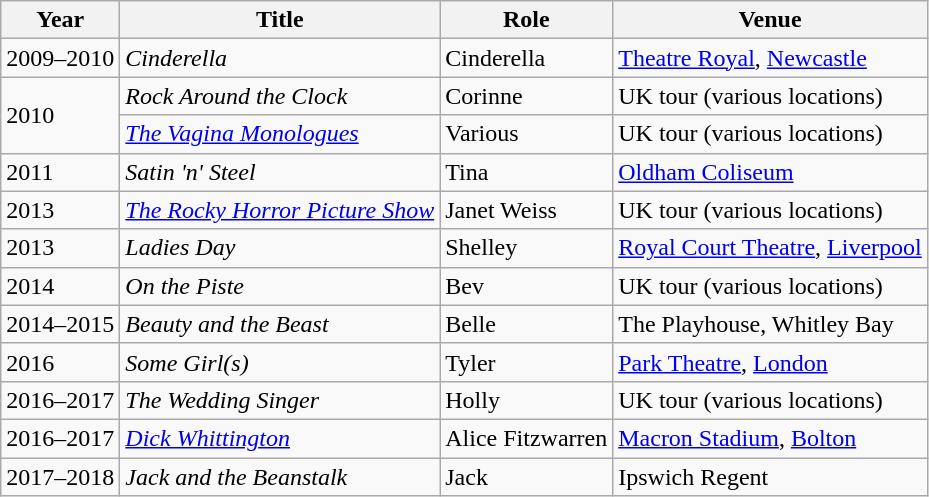<table class="wikitable sortable">
<tr>
<th>Year</th>
<th>Title</th>
<th>Role</th>
<th>Venue</th>
</tr>
<tr>
<td>2009–2010</td>
<td><em>Cinderella</em></td>
<td>Cinderella</td>
<td><a href='#'>Theatre Royal</a>, <a href='#'>Newcastle</a></td>
</tr>
<tr>
<td rowspan=2>2010</td>
<td><em>Rock Around the Clock</em></td>
<td>Corinne</td>
<td>UK tour (various locations)</td>
</tr>
<tr>
<td><em><a href='#'>The Vagina Monologues</a></em></td>
<td>Various</td>
<td>UK tour (various locations)</td>
</tr>
<tr>
<td>2011</td>
<td><em>Satin 'n' Steel</em></td>
<td>Tina</td>
<td><a href='#'>Oldham Coliseum</a></td>
</tr>
<tr>
<td>2013</td>
<td><em><a href='#'>The Rocky Horror Picture Show</a></em></td>
<td>Janet Weiss</td>
<td>UK tour (various locations)</td>
</tr>
<tr>
<td>2013</td>
<td><em>Ladies Day</em></td>
<td>Shelley</td>
<td><a href='#'>Royal Court Theatre</a>, <a href='#'>Liverpool</a></td>
</tr>
<tr>
<td>2014</td>
<td><em>On the Piste</em></td>
<td>Bev</td>
<td>UK tour (various locations)</td>
</tr>
<tr>
<td>2014–2015</td>
<td><em>Beauty and the Beast</em></td>
<td>Belle</td>
<td>The Playhouse, Whitley Bay</td>
</tr>
<tr>
<td>2016</td>
<td><em>Some Girl(s)</em></td>
<td>Tyler</td>
<td><a href='#'>Park Theatre</a>, <a href='#'>London</a></td>
</tr>
<tr>
<td>2016–2017</td>
<td><em>The Wedding Singer</em></td>
<td>Holly</td>
<td>UK tour (various locations)</td>
</tr>
<tr>
<td>2016–2017</td>
<td><em><a href='#'>Dick Whittington</a></em></td>
<td>Alice Fitzwarren</td>
<td><a href='#'>Macron Stadium</a>, <a href='#'>Bolton</a></td>
</tr>
<tr>
<td>2017–2018</td>
<td><em>Jack and the Beanstalk</em></td>
<td>Jack</td>
<td>Ipswich Regent</td>
</tr>
</table>
